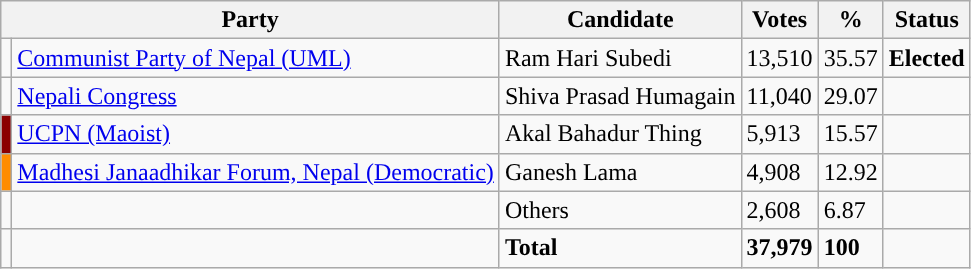<table class="wikitable">
<tr>
<th colspan="2">Party</th>
<th>Candidate</th>
<th>Votes</th>
<th>%</th>
<th>Status</th>
</tr>
<tr>
<td style="background-color:"></td>
<td><a href='#'>Communist Party of Nepal (UML)</a></td>
<td>Ram Hari Subedi</td>
<td>13,510</td>
<td>35.57</td>
<td><strong>Elected</strong></td>
</tr>
<tr>
<td style="background-color:"></td>
<td><a href='#'>Nepali Congress</a></td>
<td>Shiva Prasad Humagain</td>
<td>11,040</td>
<td>29.07</td>
<td></td>
</tr>
<tr>
<td style="background-color:darkred"></td>
<td><a href='#'>UCPN (Maoist)</a></td>
<td>Akal Bahadur Thing</td>
<td>5,913</td>
<td>15.57</td>
<td></td>
</tr>
<tr>
<td style="background-color:darkorange"></td>
<td><a href='#'>Madhesi Janaadhikar Forum, Nepal (Democratic)</a></td>
<td>Ganesh Lama</td>
<td>4,908</td>
<td>12.92</td>
<td></td>
</tr>
<tr>
<td></td>
<td></td>
<td>Others</td>
<td>2,608</td>
<td>6.87</td>
<td></td>
</tr>
<tr>
<td></td>
<td></td>
<td><strong>Total</strong></td>
<td><strong>37,979</strong></td>
<td><strong>100</strong></td>
<td></td>
</tr>
</table>
